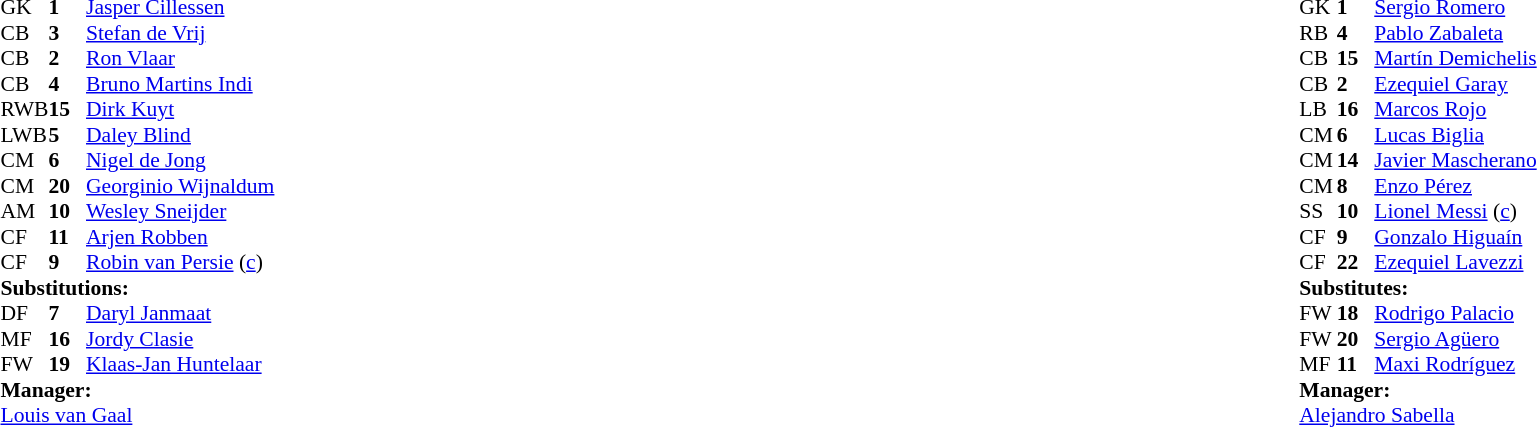<table width="100%">
<tr>
<td valign="top" width="40%"><br><table style="font-size:90%" cellspacing="0" cellpadding="0">
<tr>
<th width=25></th>
<th width=25></th>
</tr>
<tr>
<td>GK</td>
<td><strong>1</strong></td>
<td><a href='#'>Jasper Cillessen</a></td>
</tr>
<tr>
<td>CB</td>
<td><strong>3</strong></td>
<td><a href='#'>Stefan de Vrij</a></td>
</tr>
<tr>
<td>CB</td>
<td><strong>2</strong></td>
<td><a href='#'>Ron Vlaar</a></td>
</tr>
<tr>
<td>CB</td>
<td><strong>4</strong></td>
<td><a href='#'>Bruno Martins Indi</a></td>
<td></td>
<td></td>
</tr>
<tr>
<td>RWB</td>
<td><strong>15</strong></td>
<td><a href='#'>Dirk Kuyt</a></td>
</tr>
<tr>
<td>LWB</td>
<td><strong>5</strong></td>
<td><a href='#'>Daley Blind</a></td>
</tr>
<tr>
<td>CM</td>
<td><strong>6</strong></td>
<td><a href='#'>Nigel de Jong</a></td>
<td></td>
<td></td>
</tr>
<tr>
<td>CM</td>
<td><strong>20</strong></td>
<td><a href='#'>Georginio Wijnaldum</a></td>
</tr>
<tr>
<td>AM</td>
<td><strong>10</strong></td>
<td><a href='#'>Wesley Sneijder</a></td>
</tr>
<tr>
<td>CF</td>
<td><strong>11</strong></td>
<td><a href='#'>Arjen Robben</a></td>
</tr>
<tr>
<td>CF</td>
<td><strong>9</strong></td>
<td><a href='#'>Robin van Persie</a> (<a href='#'>c</a>)</td>
<td></td>
<td></td>
</tr>
<tr>
<td colspan=3><strong>Substitutions:</strong></td>
</tr>
<tr>
<td>DF</td>
<td><strong>7</strong></td>
<td><a href='#'>Daryl Janmaat</a></td>
<td></td>
<td></td>
</tr>
<tr>
<td>MF</td>
<td><strong>16</strong></td>
<td><a href='#'>Jordy Clasie</a></td>
<td></td>
<td></td>
</tr>
<tr>
<td>FW</td>
<td><strong>19</strong></td>
<td><a href='#'>Klaas-Jan Huntelaar</a></td>
<td></td>
<td></td>
</tr>
<tr>
<td colspan=3><strong>Manager:</strong></td>
</tr>
<tr>
<td colspan=3><a href='#'>Louis van Gaal</a></td>
</tr>
</table>
</td>
<td valign="top"></td>
<td valign="top" width="50%"><br><table style="font-size:90%;margin:auto" cellspacing="0" cellpadding="0">
<tr>
<th width=25></th>
<th width=25></th>
</tr>
<tr>
<td>GK</td>
<td><strong>1</strong></td>
<td><a href='#'>Sergio Romero</a></td>
</tr>
<tr>
<td>RB</td>
<td><strong>4</strong></td>
<td><a href='#'>Pablo Zabaleta</a></td>
</tr>
<tr>
<td>CB</td>
<td><strong>15</strong></td>
<td><a href='#'>Martín Demichelis</a></td>
<td></td>
</tr>
<tr>
<td>CB</td>
<td><strong>2</strong></td>
<td><a href='#'>Ezequiel Garay</a></td>
</tr>
<tr>
<td>LB</td>
<td><strong>16</strong></td>
<td><a href='#'>Marcos Rojo</a></td>
</tr>
<tr>
<td>CM</td>
<td><strong>6</strong></td>
<td><a href='#'>Lucas Biglia</a></td>
</tr>
<tr>
<td>CM</td>
<td><strong>14</strong></td>
<td><a href='#'>Javier Mascherano</a></td>
</tr>
<tr>
<td>CM</td>
<td><strong>8</strong></td>
<td><a href='#'>Enzo Pérez</a></td>
<td></td>
<td></td>
</tr>
<tr>
<td>SS</td>
<td><strong>10</strong></td>
<td><a href='#'>Lionel Messi</a> (<a href='#'>c</a>)</td>
</tr>
<tr>
<td>CF</td>
<td><strong>9</strong></td>
<td><a href='#'>Gonzalo Higuaín</a></td>
<td></td>
<td></td>
</tr>
<tr>
<td>CF</td>
<td><strong>22</strong></td>
<td><a href='#'>Ezequiel Lavezzi</a></td>
<td></td>
<td></td>
</tr>
<tr>
<td colspan=3><strong>Substitutes:</strong></td>
</tr>
<tr>
<td>FW</td>
<td><strong>18</strong></td>
<td><a href='#'>Rodrigo Palacio</a></td>
<td></td>
<td></td>
</tr>
<tr>
<td>FW</td>
<td><strong>20</strong></td>
<td><a href='#'>Sergio Agüero</a></td>
<td></td>
<td></td>
</tr>
<tr>
<td>MF</td>
<td><strong>11</strong></td>
<td><a href='#'>Maxi Rodríguez</a></td>
<td></td>
<td></td>
</tr>
<tr>
<td colspan=3><strong>Manager:</strong></td>
</tr>
<tr>
<td colspan=3><a href='#'>Alejandro Sabella</a></td>
</tr>
</table>
</td>
</tr>
</table>
